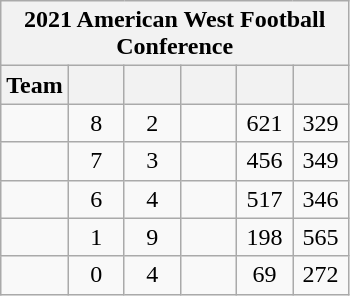<table class="wikitable" style="text-align:center">
<tr>
<th colspan="9" style="vertical-align:middle;">2021 American West Football Conference</th>
</tr>
<tr>
<th width="20">Team</th>
<th width="30"></th>
<th width="30"></th>
<th width="30"></th>
<th width="30"></th>
<th width="30"></th>
</tr>
<tr>
<td style="text-align:left;"></td>
<td>8</td>
<td>2</td>
<td></td>
<td>621</td>
<td>329</td>
</tr>
<tr>
<td style="text-align:left;"></td>
<td>7</td>
<td>3</td>
<td></td>
<td>456</td>
<td>349</td>
</tr>
<tr>
<td style="text-align:left;"></td>
<td>6</td>
<td>4</td>
<td></td>
<td>517</td>
<td>346</td>
</tr>
<tr>
<td style="text-align:left;"></td>
<td>1</td>
<td>9</td>
<td></td>
<td>198</td>
<td>565</td>
</tr>
<tr>
<td style="text-align:left;"></td>
<td>0</td>
<td>4</td>
<td></td>
<td>69</td>
<td>272</td>
</tr>
</table>
